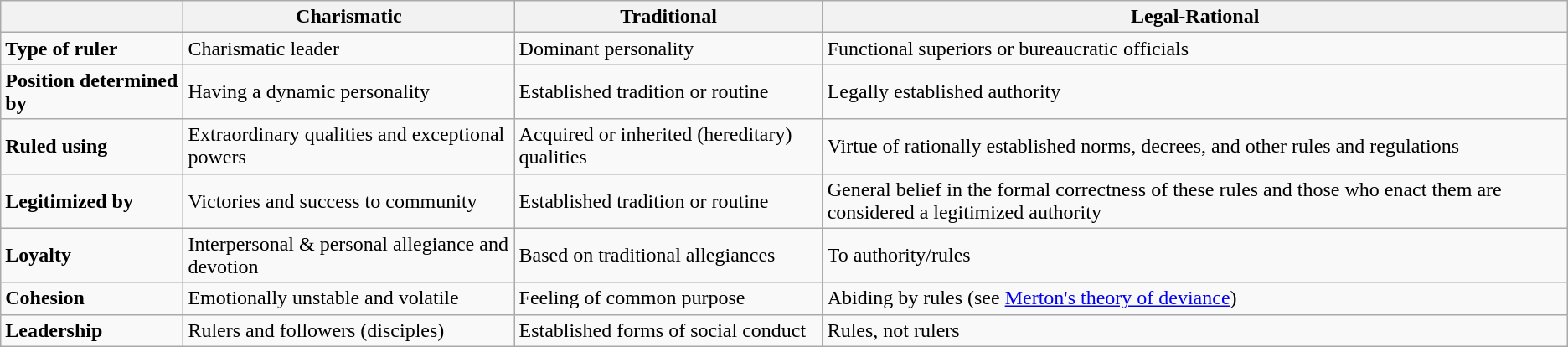<table class="wikitable">
<tr>
<th></th>
<th>Charismatic</th>
<th>Traditional</th>
<th>Legal-Rational</th>
</tr>
<tr>
<td><strong>Type of ruler</strong></td>
<td>Charismatic leader</td>
<td>Dominant personality</td>
<td>Functional superiors or bureaucratic officials</td>
</tr>
<tr>
<td><strong>Position determined by</strong></td>
<td>Having a dynamic personality</td>
<td>Established tradition or routine</td>
<td>Legally established authority</td>
</tr>
<tr>
<td><strong>Ruled using</strong></td>
<td>Extraordinary qualities and exceptional powers</td>
<td>Acquired or inherited (hereditary) qualities</td>
<td>Virtue of rationally established norms, decrees, and other rules and regulations</td>
</tr>
<tr>
<td><strong>Legitimized by</strong></td>
<td>Victories and success to community</td>
<td>Established tradition or routine</td>
<td>General belief in the formal correctness of these rules and those who enact them are considered a legitimized authority</td>
</tr>
<tr>
<td><strong>Loyalty</strong></td>
<td>Interpersonal & personal allegiance and devotion</td>
<td>Based on traditional allegiances</td>
<td>To authority/rules</td>
</tr>
<tr>
<td><strong>Cohesion</strong></td>
<td>Emotionally unstable and volatile</td>
<td>Feeling of common purpose</td>
<td>Abiding by rules (see <a href='#'>Merton's theory of deviance</a>)</td>
</tr>
<tr>
<td><strong>Leadership</strong></td>
<td>Rulers and followers (disciples)</td>
<td>Established forms of social conduct</td>
<td>Rules, not rulers</td>
</tr>
</table>
